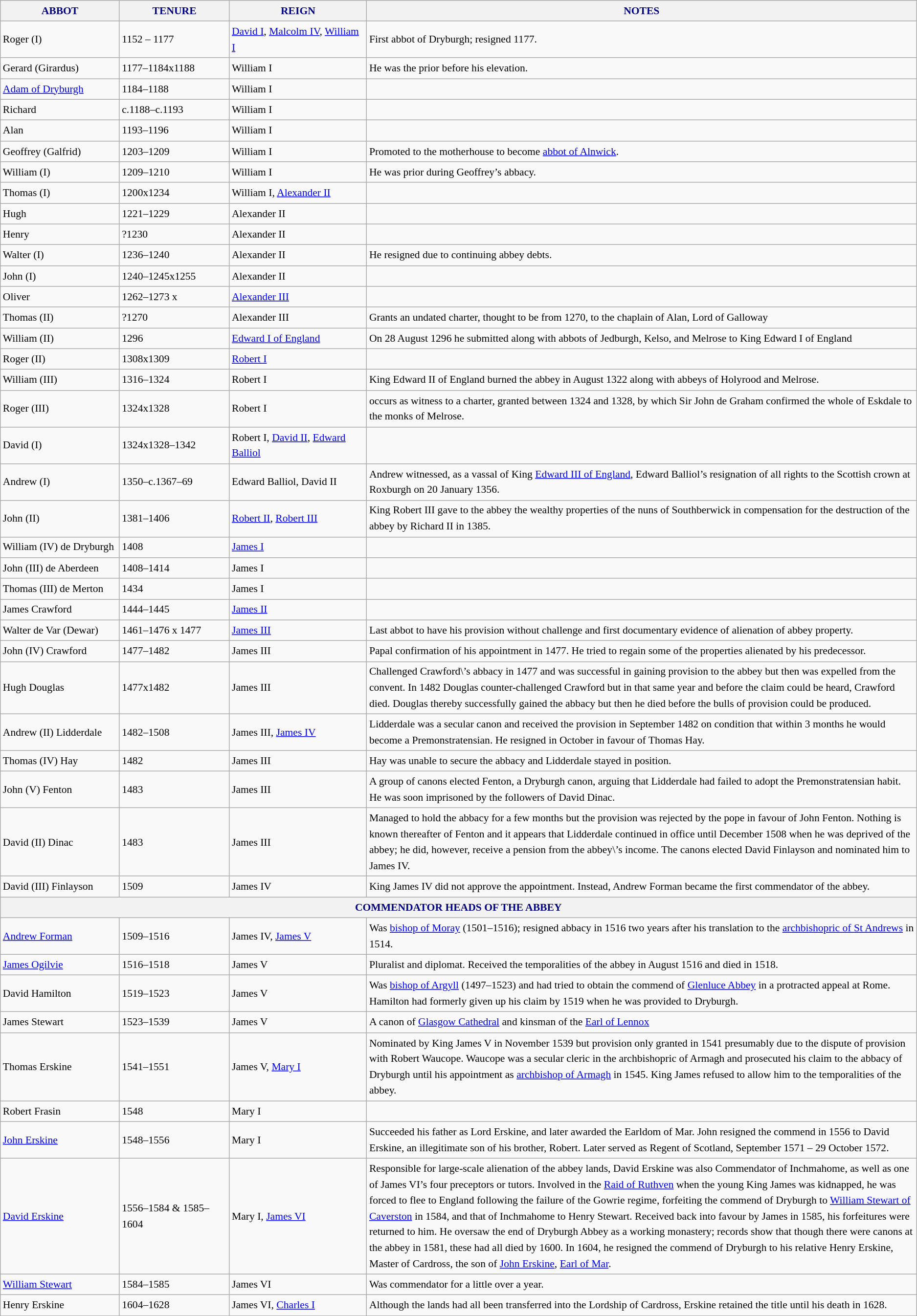<table class="wikitable"  style="font-size:90%;border:0px;text-align:left;line-height:150%;">
<tr align=left>
<th style="background: #f2f2f2; color: #000080" height="17" width="13%"><strong>ABBOT</strong></th>
<th style="background: #f2f2f2; color: #000080" height="17" width="12%"><strong>TENURE</strong></th>
<th style="background: #f2f2f2; color: #000080" height="17" width="15%"><strong>REIGN</strong></th>
<th style="background: #f2f2f2; color: #000080" height="17" width="60%"><strong>NOTES</strong></th>
</tr>
<tr>
<td>Roger (I)</td>
<td>1152 – 1177</td>
<td><a href='#'>David I</a>, <a href='#'>Malcolm IV</a>, <a href='#'>William I</a></td>
<td>First abbot of Dryburgh; resigned 1177.</td>
</tr>
<tr>
<td>Gerard (Girardus)</td>
<td>1177–1184x1188</td>
<td>William I</td>
<td>He was the prior before his elevation.</td>
</tr>
<tr>
<td><a href='#'>Adam of Dryburgh</a></td>
<td>1184–1188</td>
<td>William I</td>
<td></td>
</tr>
<tr>
<td>Richard</td>
<td>c.1188–c.1193</td>
<td>William I</td>
<td></td>
</tr>
<tr>
<td>Alan</td>
<td>1193–1196</td>
<td>William I</td>
<td></td>
</tr>
<tr>
<td>Geoffrey (Galfrid)</td>
<td>1203–1209</td>
<td>William I</td>
<td>Promoted to the motherhouse to become  <a href='#'>abbot of Alnwick</a>.</td>
</tr>
<tr>
<td>William (I)</td>
<td>1209–1210</td>
<td>William I</td>
<td>He was prior during Geoffrey’s abbacy.</td>
</tr>
<tr>
<td>Thomas (I)</td>
<td>1200x1234</td>
<td>William I,  <a href='#'>Alexander II</a></td>
<td></td>
</tr>
<tr>
<td>Hugh</td>
<td>1221–1229</td>
<td>Alexander II</td>
<td></td>
</tr>
<tr>
<td>Henry</td>
<td>?1230</td>
<td>Alexander II</td>
<td></td>
</tr>
<tr>
<td>Walter (I)</td>
<td>1236–1240</td>
<td>Alexander II</td>
<td>He resigned due to continuing abbey debts.</td>
</tr>
<tr>
<td>John (I)</td>
<td>1240–1245x1255</td>
<td>Alexander II</td>
<td></td>
</tr>
<tr>
<td>Oliver</td>
<td>1262–1273 x</td>
<td><a href='#'>Alexander III</a></td>
<td></td>
</tr>
<tr>
<td>Thomas (II)</td>
<td>?1270</td>
<td>Alexander III</td>
<td>Grants an undated charter, thought to be from 1270, to the chaplain of Alan, Lord of Galloway</td>
</tr>
<tr>
<td>William (II)</td>
<td>1296</td>
<td><a href='#'>Edward I of England</a></td>
<td>On 28 August 1296 he submitted along with abbots of Jedburgh, Kelso, and Melrose to King Edward I of England </td>
</tr>
<tr>
<td>Roger (II)</td>
<td>1308x1309</td>
<td><a href='#'>Robert I</a></td>
<td></td>
</tr>
<tr>
<td>William (III)</td>
<td>1316–1324</td>
<td>Robert I</td>
<td>King Edward II of England burned the abbey in August 1322 along with abbeys of Holyrood and Melrose.</td>
</tr>
<tr>
<td>Roger (III)</td>
<td>1324x1328</td>
<td>Robert I</td>
<td>occurs as witness to a charter, granted between 1324 and 1328, by which Sir John de Graham confirmed the whole of Eskdale to the monks of Melrose.</td>
</tr>
<tr>
<td>David (I)</td>
<td>1324x1328–1342</td>
<td>Robert I, <a href='#'>David II</a>, <a href='#'>Edward Balliol</a></td>
<td></td>
</tr>
<tr>
<td>Andrew (I)</td>
<td>1350–c.1367–69</td>
<td>Edward Balliol, David II</td>
<td>Andrew witnessed, as a vassal of King <a href='#'>Edward III of England</a>, Edward Balliol’s resignation of all rights to the Scottish crown at Roxburgh on 20 January 1356.</td>
</tr>
<tr>
<td>John (II)</td>
<td>1381–1406</td>
<td><a href='#'>Robert II</a>, <a href='#'>Robert III</a></td>
<td>King Robert III gave to the abbey the wealthy properties of the nuns of Southberwick in compensation for the destruction of the abbey by Richard II in 1385.</td>
</tr>
<tr>
<td>William (IV) de Dryburgh</td>
<td>1408</td>
<td><a href='#'>James I</a></td>
<td></td>
</tr>
<tr>
<td>John (III) de Aberdeen</td>
<td>1408–1414</td>
<td>James I</td>
<td></td>
</tr>
<tr>
<td>Thomas (III) de Merton</td>
<td>1434</td>
<td>James I</td>
<td></td>
</tr>
<tr>
<td>James Crawford</td>
<td>1444–1445</td>
<td><a href='#'>James II</a></td>
<td></td>
</tr>
<tr>
<td>Walter de Var (Dewar)</td>
<td>1461–1476 x 1477</td>
<td><a href='#'>James III</a></td>
<td>Last abbot to have his provision without challenge and first documentary evidence of alienation of abbey property.</td>
</tr>
<tr>
<td>John (IV) Crawford</td>
<td>1477–1482</td>
<td>James III</td>
<td>Papal confirmation of his appointment in 1477.  He tried to regain some of the properties alienated by his predecessor.</td>
</tr>
<tr>
<td>Hugh Douglas</td>
<td>1477x1482</td>
<td>James III</td>
<td>Challenged Crawford\’s abbacy in 1477 and  was successful in gaining provision to the abbey but then was expelled from the convent.  In 1482 Douglas counter-challenged Crawford but in that same year and before the claim could be heard, Crawford died.  Douglas thereby successfully gained the abbacy but then he died before the bulls of provision could be produced.</td>
</tr>
<tr>
<td>Andrew (II) Lidderdale</td>
<td>1482–1508</td>
<td>James III, <a href='#'>James IV</a></td>
<td>Lidderdale was a secular canon and received the provision in September 1482 on condition that within 3 months he would become a Premonstratensian. He resigned in October in favour of Thomas Hay.</td>
</tr>
<tr>
<td>Thomas (IV) Hay</td>
<td>1482</td>
<td>James III</td>
<td>Hay was unable to secure the abbacy and Lidderdale stayed in position.</td>
</tr>
<tr>
<td>John (V) Fenton</td>
<td>1483</td>
<td>James III</td>
<td>A group of canons elected Fenton, a Dryburgh canon, arguing that Lidderdale had failed to adopt the Premonstratensian habit.  He was soon imprisoned by the followers of David Dinac.</td>
</tr>
<tr>
<td>David (II) Dinac</td>
<td>1483</td>
<td>James III</td>
<td>Managed to hold the abbacy for a few months but the provision was rejected by the pope in favour of John Fenton.  Nothing is known thereafter of Fenton and it appears that Lidderdale continued in office until December 1508 when he was deprived of the abbey; he did, however, receive a pension from the abbey\’s income.  The canons elected David Finlayson and nominated him to James IV.</td>
</tr>
<tr>
<td>David (III) Finlayson</td>
<td>1509</td>
<td>James IV</td>
<td>King James IV did not approve the appointment.  Instead, Andrew Forman became the first commendator of the abbey.</td>
</tr>
<tr>
<th ! style="background: #f2f2f2; color: #000080" height="17" colspan = "4"><strong>COMMENDATOR HEADS OF THE ABBEY</strong></th>
</tr>
<tr>
<td><a href='#'>Andrew Forman</a></td>
<td>1509–1516</td>
<td>James IV, <a href='#'>James V</a></td>
<td>Was <a href='#'>bishop of Moray</a> (1501–1516); resigned abbacy in 1516 two years after his translation to the <a href='#'>archbishopric of St Andrews</a> in 1514.</td>
</tr>
<tr>
<td><a href='#'>James Ogilvie</a></td>
<td>1516–1518</td>
<td>James V</td>
<td>Pluralist and diplomat.  Received the temporalities of the abbey in August 1516 and died in 1518.</td>
</tr>
<tr>
<td>David Hamilton</td>
<td>1519–1523</td>
<td>James V</td>
<td>Was <a href='#'>bishop of Argyll</a> (1497–1523) and had tried to obtain the commend of <a href='#'>Glenluce Abbey</a> in a protracted appeal at Rome.   Hamilton had formerly given up his claim by 1519 when he was provided to Dryburgh.</td>
</tr>
<tr>
<td>James Stewart</td>
<td>1523–1539</td>
<td>James V</td>
<td>A canon of <a href='#'>Glasgow Cathedral</a> and kinsman of the <a href='#'>Earl of Lennox</a></td>
</tr>
<tr>
<td>Thomas Erskine</td>
<td>1541–1551</td>
<td>James V, <a href='#'>Mary I</a></td>
<td>Nominated by King James V in November 1539 but provision only granted in 1541 presumably due to the dispute of provision with Robert Waucope.  Waucope was a secular cleric in the archbishopric of Armagh and prosecuted his claim to the abbacy of Dryburgh until his appointment as <a href='#'>archbishop of Armagh</a> in 1545.  King James refused to allow him to the temporalities of the abbey.</td>
</tr>
<tr>
<td>Robert Frasin</td>
<td>1548</td>
<td>Mary I</td>
<td></td>
</tr>
<tr>
<td><a href='#'>John Erskine</a></td>
<td>1548–1556</td>
<td>Mary I</td>
<td>Succeeded his father as Lord Erskine, and later awarded the Earldom of Mar. John resigned the commend in 1556 to David Erskine, an illegitimate son of his brother, Robert. Later served as Regent of Scotland, September 1571 – 29 October 1572.</td>
</tr>
<tr>
<td><a href='#'>David Erskine</a></td>
<td>1556–1584 & 1585–1604</td>
<td>Mary I, <a href='#'>James VI</a></td>
<td>Responsible for large-scale alienation of the abbey lands, David Erskine was also Commendator of Inchmahome, as well as one of James VI’s four preceptors or tutors. Involved in the <a href='#'>Raid of Ruthven</a> when the young King James was kidnapped, he was forced to flee to England following the failure of the Gowrie regime, forfeiting the commend of Dryburgh to <a href='#'>William Stewart of Caverston</a> in 1584, and that of Inchmahome to Henry Stewart. Received back into favour by James in 1585, his forfeitures were returned to him. He oversaw the end of Dryburgh Abbey as a working monastery; records show that though there were canons at the abbey in 1581, these had all died by 1600. In 1604, he resigned the commend of Dryburgh to his relative Henry Erskine, Master of Cardross, the son of <a href='#'>John Erskine</a>, <a href='#'>Earl of Mar</a>.</td>
</tr>
<tr>
<td><a href='#'>William Stewart</a></td>
<td>1584–1585</td>
<td>James VI</td>
<td>Was commendator for a little over a year.</td>
</tr>
<tr>
<td>Henry Erskine</td>
<td>1604–1628</td>
<td>James VI, <a href='#'>Charles I</a></td>
<td>Although the lands had all been transferred into the Lordship of Cardross, Erskine retained the title until his death in 1628.</td>
</tr>
<tr>
</tr>
</table>
